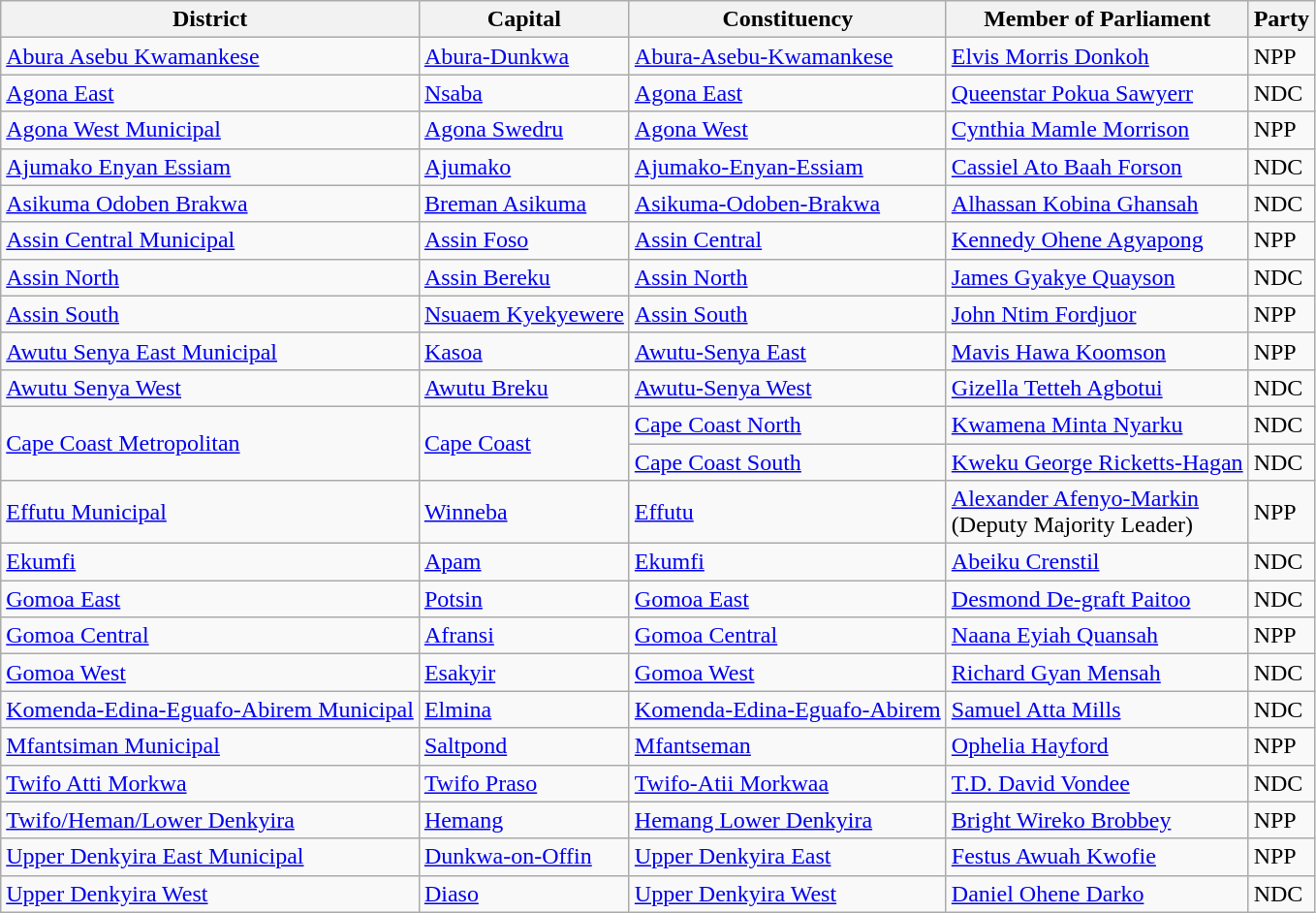<table class="wikitable sortable">
<tr>
<th>District</th>
<th>Capital</th>
<th>Constituency</th>
<th>Member of Parliament</th>
<th>Party</th>
</tr>
<tr>
<td><a href='#'>Abura Asebu Kwamankese</a></td>
<td><a href='#'>Abura-Dunkwa</a></td>
<td><a href='#'>Abura-Asebu-Kwamankese</a></td>
<td><a href='#'>Elvis Morris Donkoh</a></td>
<td>NPP</td>
</tr>
<tr>
<td><a href='#'>Agona East</a></td>
<td><a href='#'>Nsaba</a></td>
<td><a href='#'>Agona East</a></td>
<td><a href='#'>Queenstar Pokua Sawyerr</a></td>
<td>NDC</td>
</tr>
<tr>
<td><a href='#'>Agona West Municipal</a></td>
<td><a href='#'>Agona Swedru</a></td>
<td><a href='#'>Agona West</a></td>
<td><a href='#'>Cynthia Mamle Morrison</a></td>
<td>NPP</td>
</tr>
<tr>
<td><a href='#'>Ajumako Enyan Essiam</a></td>
<td><a href='#'>Ajumako</a></td>
<td><a href='#'>Ajumako-Enyan-Essiam</a></td>
<td><a href='#'>Cassiel Ato Baah Forson</a></td>
<td>NDC</td>
</tr>
<tr>
<td><a href='#'>Asikuma Odoben Brakwa</a></td>
<td><a href='#'>Breman Asikuma</a></td>
<td><a href='#'>Asikuma-Odoben-Brakwa</a></td>
<td><a href='#'>Alhassan Kobina Ghansah</a></td>
<td>NDC</td>
</tr>
<tr>
<td><a href='#'>Assin Central Municipal</a></td>
<td><a href='#'>Assin Foso</a></td>
<td><a href='#'>Assin Central</a></td>
<td><a href='#'>Kennedy Ohene Agyapong</a></td>
<td>NPP</td>
</tr>
<tr>
<td><a href='#'>Assin North</a></td>
<td><a href='#'>Assin Bereku</a></td>
<td><a href='#'>Assin North</a></td>
<td><a href='#'>James Gyakye Quayson</a></td>
<td>NDC</td>
</tr>
<tr>
<td><a href='#'>Assin South</a></td>
<td><a href='#'>Nsuaem Kyekyewere</a></td>
<td><a href='#'>Assin South</a></td>
<td><a href='#'>John Ntim Fordjuor</a></td>
<td>NPP</td>
</tr>
<tr>
<td><a href='#'>Awutu Senya East Municipal</a></td>
<td><a href='#'>Kasoa</a></td>
<td><a href='#'>Awutu-Senya East</a></td>
<td><a href='#'>Mavis Hawa Koomson</a></td>
<td>NPP</td>
</tr>
<tr>
<td><a href='#'>Awutu Senya West</a></td>
<td><a href='#'>Awutu Breku</a></td>
<td><a href='#'>Awutu-Senya West</a></td>
<td><a href='#'>Gizella Tetteh Agbotui</a></td>
<td>NDC</td>
</tr>
<tr>
<td rowspan="2"><a href='#'>Cape Coast Metropolitan</a></td>
<td rowspan="2"><a href='#'>Cape Coast</a></td>
<td><a href='#'>Cape Coast North</a></td>
<td><a href='#'>Kwamena Minta Nyarku</a></td>
<td>NDC</td>
</tr>
<tr>
<td><a href='#'>Cape Coast South</a></td>
<td><a href='#'>Kweku George Ricketts-Hagan</a></td>
<td>NDC</td>
</tr>
<tr>
<td><a href='#'>Effutu Municipal</a></td>
<td><a href='#'>Winneba</a></td>
<td><a href='#'>Effutu</a></td>
<td><a href='#'>Alexander Afenyo-Markin</a><br>(Deputy Majority Leader)</td>
<td>NPP</td>
</tr>
<tr>
<td><a href='#'>Ekumfi</a></td>
<td><a href='#'>Apam</a></td>
<td><a href='#'>Ekumfi</a></td>
<td><a href='#'>Abeiku Crenstil</a></td>
<td>NDC</td>
</tr>
<tr>
<td><a href='#'>Gomoa East</a></td>
<td><a href='#'>Potsin</a></td>
<td><a href='#'>Gomoa East</a></td>
<td><a href='#'>Desmond De-graft Paitoo</a></td>
<td>NDC</td>
</tr>
<tr>
<td><a href='#'>Gomoa Central</a></td>
<td><a href='#'>Afransi</a></td>
<td><a href='#'>Gomoa Central</a></td>
<td><a href='#'>Naana Eyiah Quansah</a></td>
<td>NPP</td>
</tr>
<tr>
<td><a href='#'>Gomoa West</a></td>
<td><a href='#'>Esakyir</a></td>
<td><a href='#'>Gomoa West</a></td>
<td><a href='#'>Richard Gyan Mensah</a></td>
<td>NDC</td>
</tr>
<tr>
<td><a href='#'>Komenda-Edina-Eguafo-Abirem Municipal</a></td>
<td><a href='#'>Elmina</a></td>
<td><a href='#'>Komenda-Edina-Eguafo-Abirem</a></td>
<td><a href='#'>Samuel Atta Mills</a></td>
<td>NDC</td>
</tr>
<tr>
<td><a href='#'>Mfantsiman Municipal</a></td>
<td><a href='#'>Saltpond</a></td>
<td><a href='#'>Mfantseman</a></td>
<td><a href='#'>Ophelia Hayford</a></td>
<td>NPP</td>
</tr>
<tr>
<td><a href='#'>Twifo Atti Morkwa</a></td>
<td><a href='#'>Twifo Praso</a></td>
<td><a href='#'>Twifo-Atii Morkwaa</a></td>
<td><a href='#'>T.D. David Vondee</a></td>
<td>NDC</td>
</tr>
<tr>
<td><a href='#'>Twifo/Heman/Lower Denkyira</a></td>
<td><a href='#'>Hemang</a></td>
<td><a href='#'>Hemang Lower Denkyira</a></td>
<td><a href='#'>Bright Wireko Brobbey</a></td>
<td>NPP</td>
</tr>
<tr>
<td><a href='#'>Upper Denkyira East Municipal</a></td>
<td><a href='#'>Dunkwa-on-Offin</a></td>
<td><a href='#'>Upper Denkyira East</a></td>
<td><a href='#'>Festus Awuah Kwofie</a></td>
<td>NPP</td>
</tr>
<tr>
<td><a href='#'>Upper Denkyira West</a></td>
<td><a href='#'>Diaso</a></td>
<td><a href='#'>Upper Denkyira West</a></td>
<td><a href='#'>Daniel Ohene Darko</a></td>
<td>NDC</td>
</tr>
</table>
